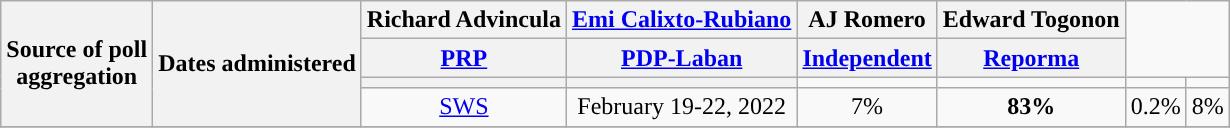<table class="wikitable sortable" style="text-align:center">
<tr>
<th rowspan=4>Source of poll<br>aggregation</th>
<th rowspan=4>Dates administered</th>
<th>Richard Advincula</th>
<th><strong><a href='#'>Emi Calixto-Rubiano</a></strong></th>
<th>AJ Romero</th>
<th>Edward Togonon</th>
</tr>
<tr>
<th><a href='#'>PRP</a></th>
<th><a href='#'>PDP-Laban</a></th>
<th><a href='#'>Independent</a></th>
<th><a href='#'>Reporma</a></th>
</tr>
<tr>
<th></th>
<th></th>
<td style="background-color:"></td>
<td style="background-color:"></td>
<td style="background-color:"></td>
<td style="background-color:"></td>
</tr>
<tr>
<td><a href='#'>SWS</a></td>
<td>February 19-22, 2022</td>
<td>7%</td>
<td style="background-color:"><strong>83%</strong></td>
<td>0.2%</td>
<td>8%</td>
</tr>
<tr>
</tr>
</table>
